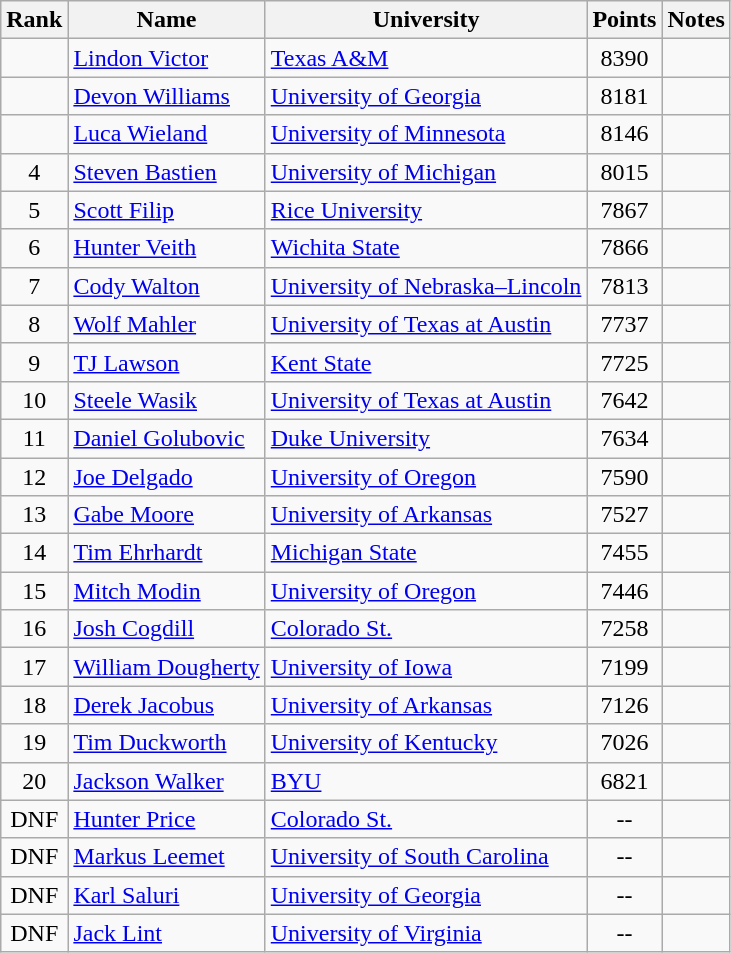<table class="wikitable sortable" style="text-align:center">
<tr>
<th>Rank</th>
<th>Name</th>
<th>University</th>
<th>Points</th>
<th>Notes</th>
</tr>
<tr>
<td></td>
<td align=left><a href='#'>Lindon Victor</a></td>
<td align=left><a href='#'>Texas A&M</a></td>
<td>8390</td>
<td></td>
</tr>
<tr>
<td></td>
<td align=left><a href='#'>Devon Williams</a></td>
<td align=left><a href='#'>University of Georgia</a></td>
<td>8181</td>
<td></td>
</tr>
<tr>
<td></td>
<td align=left><a href='#'>Luca Wieland</a></td>
<td align=left><a href='#'>University of Minnesota</a></td>
<td>8146</td>
<td></td>
</tr>
<tr>
<td>4</td>
<td align=left><a href='#'>Steven Bastien</a></td>
<td align=left><a href='#'>University of Michigan</a></td>
<td>8015</td>
<td></td>
</tr>
<tr>
<td>5</td>
<td align=left><a href='#'>Scott Filip</a></td>
<td align=left><a href='#'>Rice University</a></td>
<td>7867</td>
<td></td>
</tr>
<tr>
<td>6</td>
<td align=left><a href='#'>Hunter Veith</a></td>
<td align=left><a href='#'>Wichita State</a></td>
<td>7866</td>
<td></td>
</tr>
<tr>
<td>7</td>
<td align=left><a href='#'>Cody Walton</a></td>
<td align=left><a href='#'>University of Nebraska–Lincoln</a></td>
<td>7813</td>
<td></td>
</tr>
<tr>
<td>8</td>
<td align=left><a href='#'>Wolf Mahler</a></td>
<td align=left><a href='#'>University of Texas at Austin</a></td>
<td>7737</td>
<td></td>
</tr>
<tr>
<td>9</td>
<td align=left><a href='#'>TJ Lawson</a></td>
<td align=left><a href='#'>Kent State</a></td>
<td>7725</td>
<td></td>
</tr>
<tr>
<td>10</td>
<td align=left><a href='#'>Steele Wasik</a></td>
<td align=left><a href='#'>University of Texas at Austin</a></td>
<td>7642</td>
<td></td>
</tr>
<tr>
<td>11</td>
<td align=left><a href='#'>Daniel Golubovic</a></td>
<td align=left><a href='#'>Duke University</a></td>
<td>7634</td>
<td></td>
</tr>
<tr>
<td>12</td>
<td align=left><a href='#'>Joe Delgado</a></td>
<td align=left><a href='#'>University of Oregon</a></td>
<td>7590</td>
<td></td>
</tr>
<tr>
<td>13</td>
<td align=left><a href='#'>Gabe Moore</a></td>
<td align=left><a href='#'>University of Arkansas</a></td>
<td>7527</td>
<td></td>
</tr>
<tr>
<td>14</td>
<td align=left><a href='#'>Tim Ehrhardt</a></td>
<td align=left><a href='#'>Michigan State</a></td>
<td>7455</td>
<td></td>
</tr>
<tr>
<td>15</td>
<td align=left><a href='#'>Mitch Modin</a></td>
<td align=left><a href='#'>University of Oregon</a></td>
<td>7446</td>
<td></td>
</tr>
<tr>
<td>16</td>
<td align=left><a href='#'>Josh Cogdill</a></td>
<td align=left><a href='#'>Colorado St.</a></td>
<td>7258</td>
<td></td>
</tr>
<tr>
<td>17</td>
<td align=left><a href='#'>William Dougherty</a></td>
<td align=left><a href='#'>University of Iowa</a></td>
<td>7199</td>
<td></td>
</tr>
<tr>
<td>18</td>
<td align=left><a href='#'>Derek Jacobus</a></td>
<td align=left><a href='#'>University of Arkansas</a></td>
<td>7126</td>
<td></td>
</tr>
<tr>
<td>19</td>
<td align=left><a href='#'>Tim Duckworth</a></td>
<td align=left><a href='#'>University of Kentucky</a></td>
<td>7026</td>
<td></td>
</tr>
<tr>
<td>20</td>
<td align=left><a href='#'>Jackson Walker</a></td>
<td align=left><a href='#'>BYU</a></td>
<td>6821</td>
<td></td>
</tr>
<tr>
<td>DNF</td>
<td align=left><a href='#'>Hunter Price</a></td>
<td align=left><a href='#'>Colorado St.</a></td>
<td>--</td>
<td></td>
</tr>
<tr>
<td>DNF</td>
<td align=left><a href='#'>Markus Leemet</a></td>
<td align=left><a href='#'>University of South Carolina</a></td>
<td>--</td>
<td></td>
</tr>
<tr>
<td>DNF</td>
<td align=left><a href='#'>Karl Saluri</a></td>
<td align=left><a href='#'>University of Georgia</a></td>
<td>--</td>
<td></td>
</tr>
<tr>
<td>DNF</td>
<td align=left><a href='#'>Jack Lint</a></td>
<td align=left><a href='#'>University of Virginia</a></td>
<td>--</td>
<td></td>
</tr>
</table>
